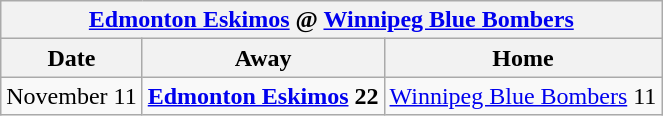<table class="wikitable">
<tr>
<th colspan=4><a href='#'>Edmonton Eskimos</a> @ <a href='#'>Winnipeg Blue Bombers</a></th>
</tr>
<tr>
<th>Date</th>
<th>Away</th>
<th>Home</th>
</tr>
<tr>
<td>November 11</td>
<td><strong><a href='#'>Edmonton Eskimos</a> 22</strong></td>
<td><a href='#'>Winnipeg Blue Bombers</a> 11</td>
</tr>
</table>
